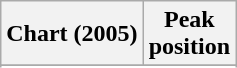<table class="wikitable sortable plainrowheaders">
<tr>
<th scope="col">Chart (2005)</th>
<th scope="col">Peak<br>position</th>
</tr>
<tr>
</tr>
<tr>
</tr>
</table>
